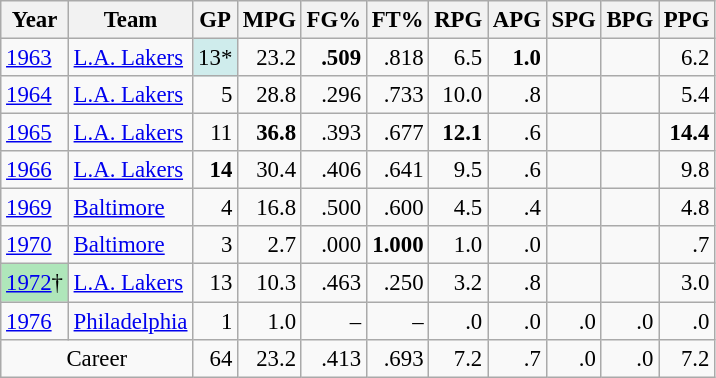<table class="wikitable sortable" style="font-size:95%; text-align:right;">
<tr>
<th>Year</th>
<th>Team</th>
<th>GP</th>
<th>MPG</th>
<th>FG%</th>
<th>FT%</th>
<th>RPG</th>
<th>APG</th>
<th>SPG</th>
<th>BPG</th>
<th>PPG</th>
</tr>
<tr>
<td style="text-align:left;"><a href='#'>1963</a></td>
<td style="text-align:left;"><a href='#'>L.A. Lakers</a></td>
<td style="background:#CFECEC;">13*</td>
<td>23.2</td>
<td><strong>.509</strong></td>
<td>.818</td>
<td>6.5</td>
<td><strong>1.0</strong></td>
<td></td>
<td></td>
<td>6.2</td>
</tr>
<tr>
<td style="text-align:left;"><a href='#'>1964</a></td>
<td style="text-align:left;"><a href='#'>L.A. Lakers</a></td>
<td>5</td>
<td>28.8</td>
<td>.296</td>
<td>.733</td>
<td>10.0</td>
<td>.8</td>
<td></td>
<td></td>
<td>5.4</td>
</tr>
<tr>
<td style="text-align:left;"><a href='#'>1965</a></td>
<td style="text-align:left;"><a href='#'>L.A. Lakers</a></td>
<td>11</td>
<td><strong>36.8</strong></td>
<td>.393</td>
<td>.677</td>
<td><strong>12.1</strong></td>
<td>.6</td>
<td></td>
<td></td>
<td><strong>14.4</strong></td>
</tr>
<tr>
<td style="text-align:left;"><a href='#'>1966</a></td>
<td style="text-align:left;"><a href='#'>L.A. Lakers</a></td>
<td><strong>14</strong></td>
<td>30.4</td>
<td>.406</td>
<td>.641</td>
<td>9.5</td>
<td>.6</td>
<td></td>
<td></td>
<td>9.8</td>
</tr>
<tr>
<td style="text-align:left;"><a href='#'>1969</a></td>
<td style="text-align:left;"><a href='#'>Baltimore</a></td>
<td>4</td>
<td>16.8</td>
<td>.500</td>
<td>.600</td>
<td>4.5</td>
<td>.4</td>
<td></td>
<td></td>
<td>4.8</td>
</tr>
<tr>
<td style="text-align:left;"><a href='#'>1970</a></td>
<td style="text-align:left;"><a href='#'>Baltimore</a></td>
<td>3</td>
<td>2.7</td>
<td>.000</td>
<td><strong>1.000</strong></td>
<td>1.0</td>
<td>.0</td>
<td></td>
<td></td>
<td>.7</td>
</tr>
<tr>
<td style="text-align:left; background:#afe6ba;"><a href='#'>1972</a>†</td>
<td style="text-align:left;"><a href='#'>L.A. Lakers</a></td>
<td>13</td>
<td>10.3</td>
<td>.463</td>
<td>.250</td>
<td>3.2</td>
<td>.8</td>
<td></td>
<td></td>
<td>3.0</td>
</tr>
<tr>
<td style="text-align:left;"><a href='#'>1976</a></td>
<td style="text-align:left;"><a href='#'>Philadelphia</a></td>
<td>1</td>
<td>1.0</td>
<td>–</td>
<td>–</td>
<td>.0</td>
<td>.0</td>
<td>.0</td>
<td>.0</td>
<td>.0</td>
</tr>
<tr class="sortbottom">
<td style="text-align:center;" colspan="2">Career</td>
<td>64</td>
<td>23.2</td>
<td>.413</td>
<td>.693</td>
<td>7.2</td>
<td>.7</td>
<td>.0</td>
<td>.0</td>
<td>7.2</td>
</tr>
</table>
